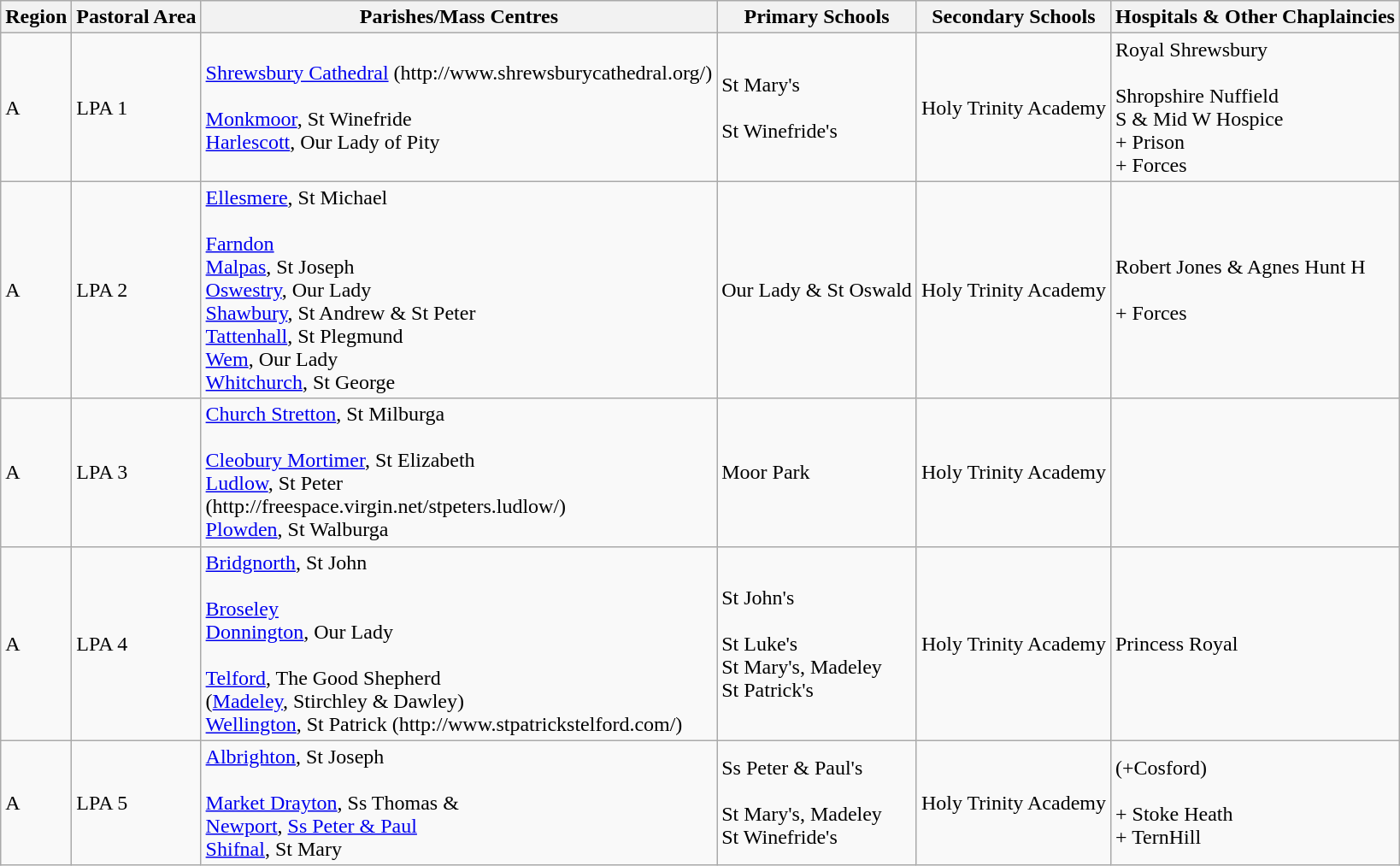<table class="wikitable">
<tr>
<th>Region</th>
<th>Pastoral Area</th>
<th>Parishes/Mass Centres</th>
<th>Primary Schools</th>
<th>Secondary Schools</th>
<th>Hospitals & Other Chaplaincies</th>
</tr>
<tr>
<td>A</td>
<td>LPA 1</td>
<td><a href='#'>Shrewsbury Cathedral</a> (http://www.shrewsburycathedral.org/)<br><br><a href='#'>Monkmoor</a>, St Winefride <br>
<a href='#'>Harlescott</a>, Our Lady of Pity</td>
<td>St Mary's <br><br>St Winefride's</td>
<td>Holy Trinity Academy</td>
<td>Royal Shrewsbury <br><br>Shropshire Nuffield <br>
S & Mid W Hospice <br>
+ Prison <br>
+ Forces</td>
</tr>
<tr>
<td>A</td>
<td>LPA 2</td>
<td><a href='#'>Ellesmere</a>, St Michael <br><br><a href='#'>Farndon</a><br>
<a href='#'>Malpas</a>, St Joseph<br>
<a href='#'>Oswestry</a>, Our Lady<br>
<a href='#'>Shawbury</a>, St Andrew & St Peter<br>
<a href='#'>Tattenhall</a>, St Plegmund<br>
<a href='#'>Wem</a>, Our Lady<br>
<a href='#'>Whitchurch</a>, St George</td>
<td>Our Lady & St Oswald</td>
<td>Holy Trinity Academy</td>
<td>Robert Jones & Agnes Hunt H <br><br>+ Forces</td>
</tr>
<tr>
<td>A</td>
<td>LPA 3</td>
<td><a href='#'>Church Stretton</a>, St Milburga <br><br><a href='#'>Cleobury Mortimer</a>, St Elizabeth <br>
<a href='#'>Ludlow</a>, St Peter  <br>(http://freespace.virgin.net/stpeters.ludlow/)<br>
<a href='#'>Plowden</a>, St Walburga</td>
<td>Moor Park</td>
<td>Holy Trinity Academy</td>
<td></td>
</tr>
<tr>
<td>A</td>
<td>LPA 4</td>
<td><a href='#'>Bridgnorth</a>, St John <br><br><a href='#'>Broseley</a><br>
<a href='#'>Donnington</a>, Our Lady<br>
<br>
<a href='#'>Telford</a>, The Good Shepherd<br>
(<a href='#'>Madeley</a>, Stirchley & Dawley)<br>
<a href='#'>Wellington</a>, St Patrick
(http://www.stpatrickstelford.com/)</td>
<td>St John's <br><br>St Luke's<br>
St Mary's, Madeley<br>
St Patrick's</td>
<td>Holy Trinity Academy</td>
<td>Princess Royal</td>
</tr>
<tr>
<td>A</td>
<td>LPA 5</td>
<td><a href='#'>Albrighton</a>, St Joseph<br><br><a href='#'>Market Drayton</a>, Ss Thomas &<br>
<a href='#'>Newport</a>, <a href='#'>Ss Peter & Paul</a><br>
<a href='#'>Shifnal</a>, St Mary</td>
<td>Ss Peter & Paul's<br><br>St Mary's, Madeley<br>
St Winefride's</td>
<td>Holy Trinity Academy</td>
<td>(+Cosford)<br><br>+ Stoke Heath<br>
+ TernHill</td>
</tr>
</table>
